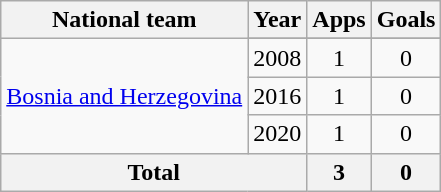<table class="wikitable" style="text-align:center">
<tr>
<th>National team</th>
<th>Year</th>
<th>Apps</th>
<th>Goals</th>
</tr>
<tr>
<td rowspan=4><a href='#'>Bosnia and Herzegovina</a></td>
</tr>
<tr>
<td>2008</td>
<td>1</td>
<td>0</td>
</tr>
<tr>
<td>2016</td>
<td>1</td>
<td>0</td>
</tr>
<tr>
<td>2020</td>
<td>1</td>
<td>0</td>
</tr>
<tr>
<th colspan=2>Total</th>
<th>3</th>
<th>0</th>
</tr>
</table>
